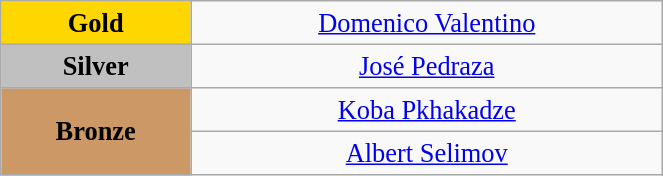<table class="wikitable" style=" text-align:center; font-size:110%;" width="35%">
<tr>
<td bgcolor="gold"><strong>Gold</strong></td>
<td><a href='#'>Domenico Valentino</a> <br><em></em></td>
</tr>
<tr>
<td bgcolor="silver"><strong>Silver</strong></td>
<td><a href='#'>José Pedraza</a> <br><em></em></td>
</tr>
<tr>
<td rowspan="2" bgcolor="#cc9966"><strong>Bronze</strong></td>
<td><a href='#'>Koba Pkhakadze</a> <br><em></em></td>
</tr>
<tr>
<td><a href='#'>Albert Selimov</a> <br><em></em></td>
</tr>
</table>
